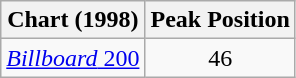<table class="wikitable">
<tr>
<th align="center">Chart (1998)</th>
<th align="center">Peak Position</th>
</tr>
<tr>
<td><a href='#'><em>Billboard</em> 200</a></td>
<td align="center">46</td>
</tr>
</table>
